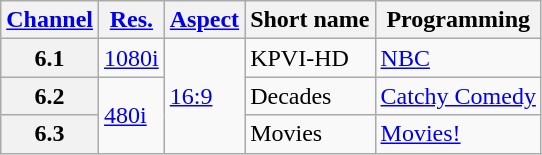<table class="wikitable">
<tr>
<th scope = "col"><a href='#'>Channel</a></th>
<th scope = "col"><a href='#'>Res.</a></th>
<th scope = "col"><a href='#'>Aspect</a></th>
<th scope = "col">Short name</th>
<th scope = "col">Programming</th>
</tr>
<tr>
<th scope = "row">6.1</th>
<td><a href='#'>1080i</a></td>
<td rowspan=3><a href='#'>16:9</a></td>
<td>KPVI-HD</td>
<td><a href='#'>NBC</a></td>
</tr>
<tr>
<th scope = "row">6.2</th>
<td rowspan=2><a href='#'>480i</a></td>
<td>Decades</td>
<td><a href='#'>Catchy Comedy</a></td>
</tr>
<tr>
<th scope = "row">6.3</th>
<td>Movies</td>
<td><a href='#'>Movies!</a></td>
</tr>
</table>
